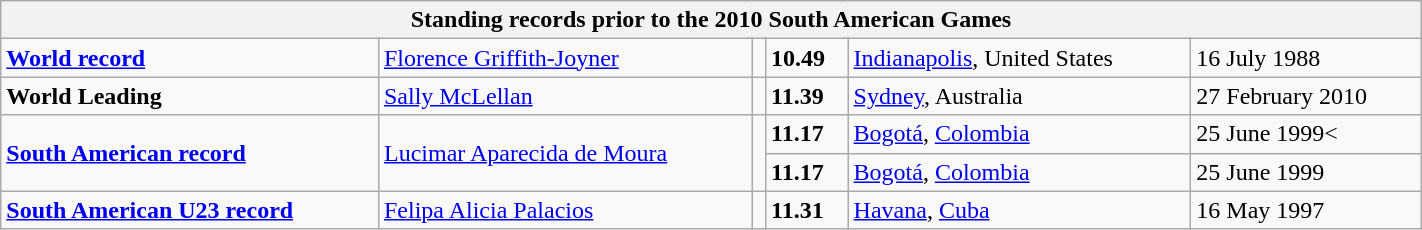<table class="wikitable" width=75%>
<tr>
<th colspan="6">Standing records prior to the 2010 South American Games</th>
</tr>
<tr>
<td><strong><a href='#'>World record</a></strong></td>
<td><a href='#'>Florence Griffith-Joyner</a></td>
<td align=left></td>
<td><strong>10.49</strong></td>
<td><a href='#'>Indianapolis</a>, United States</td>
<td>16 July 1988</td>
</tr>
<tr>
<td><strong>World Leading</strong></td>
<td><a href='#'>Sally McLellan</a></td>
<td align=left></td>
<td><strong>11.39</strong></td>
<td><a href='#'>Sydney</a>, Australia</td>
<td>27 February 2010</td>
</tr>
<tr>
<td rowspan=2><strong><a href='#'>South American record</a></strong></td>
<td rowspan=2><a href='#'>Lucimar Aparecida de Moura</a></td>
<td align=left rowspan=2></td>
<td><strong>11.17</strong></td>
<td><a href='#'>Bogotá</a>, <a href='#'>Colombia</a></td>
<td>25 June 1999<</td>
</tr>
<tr>
<td><strong>11.17</strong></td>
<td><a href='#'>Bogotá</a>, <a href='#'>Colombia</a></td>
<td>25 June 1999</td>
</tr>
<tr>
<td><strong><a href='#'>South American U23 record</a></strong></td>
<td><a href='#'>Felipa Alicia Palacios</a></td>
<td align=left></td>
<td><strong>11.31</strong></td>
<td><a href='#'>Havana</a>, <a href='#'>Cuba</a></td>
<td>16 May 1997</td>
</tr>
</table>
